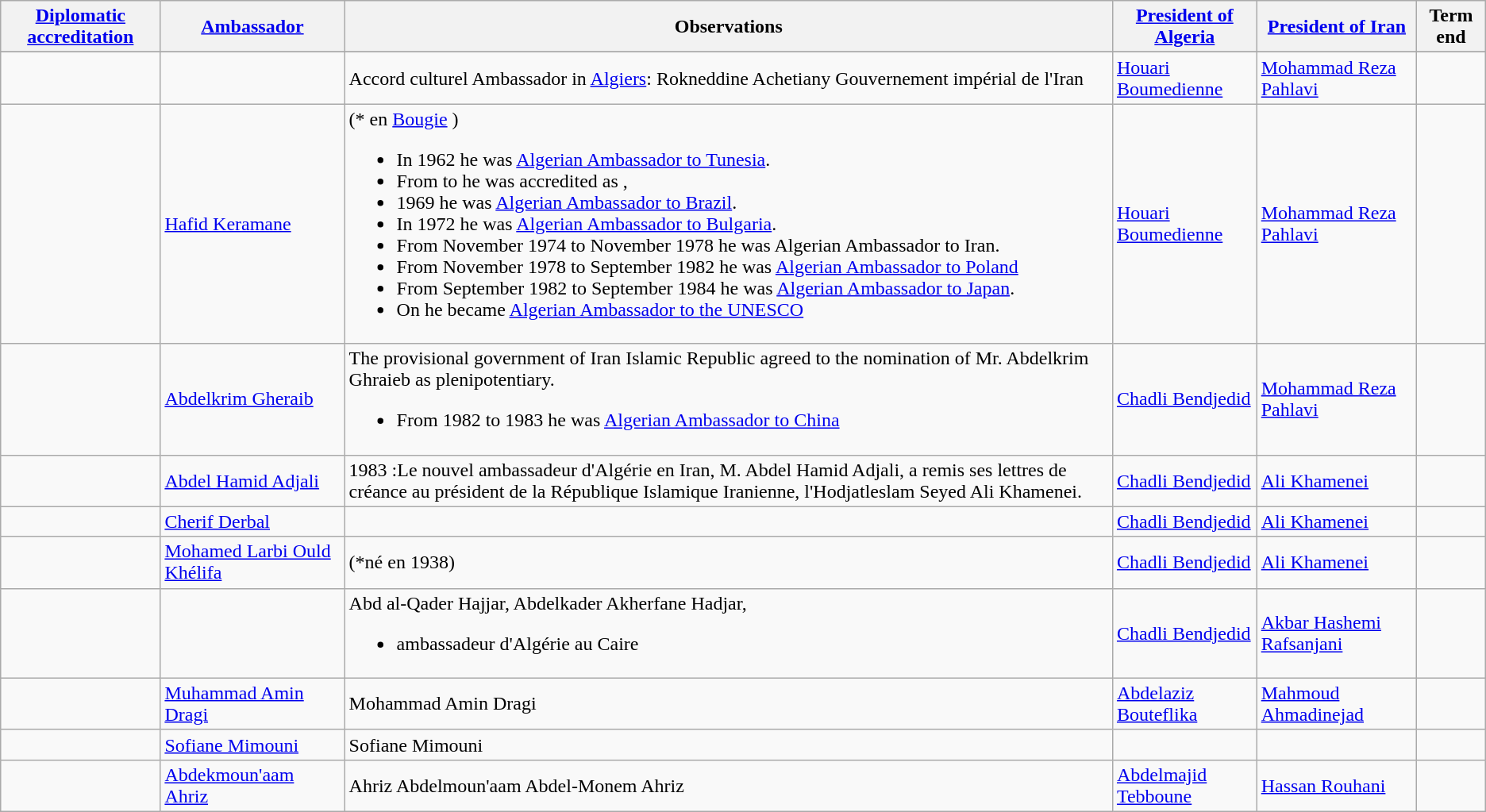<table class="wikitable sortable">
<tr>
<th><a href='#'>Diplomatic accreditation</a></th>
<th><a href='#'>Ambassador</a></th>
<th>Observations</th>
<th><a href='#'>President of Algeria</a></th>
<th><a href='#'>President of Iran</a></th>
<th>Term end</th>
</tr>
<tr>
</tr>
<tr>
<td></td>
<td></td>
<td>Accord culturel Ambassador in <a href='#'>Algiers</a>: Rokneddine Achetiany Gouvernement impérial de l'Iran</td>
<td><a href='#'>Houari Boumedienne</a></td>
<td><a href='#'>Mohammad Reza Pahlavi</a></td>
<td></td>
</tr>
<tr>
<td></td>
<td><a href='#'>Hafid Keramane</a></td>
<td>(* en <a href='#'>Bougie</a> )<br><ul><li>In 1962 he was <a href='#'>Algerian Ambassador to Tunesia</a>.</li><li>From  to  he was accredited as ,</li><li>1969 he was <a href='#'>Algerian Ambassador to Brazil</a>.</li><li>In 1972 he was <a href='#'>Algerian Ambassador to Bulgaria</a>.</li><li>From November 1974 to November 1978 he was Algerian Ambassador to Iran.</li><li>From November 1978 to September 1982 he was <a href='#'>Algerian Ambassador to Poland</a></li><li>From September 1982 to September 1984 he was <a href='#'>Algerian Ambassador to Japan</a>.</li><li>On  he became <a href='#'>Algerian Ambassador to the UNESCO</a></li></ul></td>
<td><a href='#'>Houari Boumedienne</a></td>
<td><a href='#'>Mohammad Reza Pahlavi</a></td>
<td></td>
</tr>
<tr>
<td></td>
<td><a href='#'>Abdelkrim Gheraib</a></td>
<td>The provisional government of Iran Islamic Republic agreed to the nomination of Mr. Abdelkrim Ghraieb as plenipotentiary.<br><ul><li>From 1982 to 1983 he was <a href='#'>Algerian Ambassador to China</a></li></ul></td>
<td><a href='#'>Chadli Bendjedid</a></td>
<td><a href='#'>Mohammad Reza Pahlavi</a></td>
<td></td>
</tr>
<tr>
<td></td>
<td><a href='#'>Abdel Hamid Adjali</a></td>
<td>1983 :Le nouvel ambassadeur d'Algérie en Iran, M. Abdel Hamid Adjali, a remis ses lettres de créance au président de la République Islamique Iranienne, l'Hodjatleslam Seyed Ali Khamenei.</td>
<td><a href='#'>Chadli Bendjedid</a></td>
<td><a href='#'>Ali Khamenei</a></td>
<td></td>
</tr>
<tr>
<td></td>
<td><a href='#'>Cherif Derbal</a></td>
<td></td>
<td><a href='#'>Chadli Bendjedid</a></td>
<td><a href='#'>Ali Khamenei</a></td>
<td></td>
</tr>
<tr>
<td></td>
<td><a href='#'>Mohamed Larbi Ould Khélifa</a></td>
<td>(*né en 1938)<br></td>
<td><a href='#'>Chadli Bendjedid</a></td>
<td><a href='#'>Ali Khamenei</a></td>
<td></td>
</tr>
<tr>
<td></td>
<td></td>
<td>Abd al-Qader Hajjar, Abdelkader Akherfane Hadjar,<br><ul><li>ambassadeur d'Algérie au Caire</li></ul></td>
<td><a href='#'>Chadli Bendjedid</a></td>
<td><a href='#'>Akbar Hashemi Rafsanjani</a></td>
<td></td>
</tr>
<tr>
<td></td>
<td><a href='#'>Muhammad Amin Dragi</a></td>
<td>Mohammad Amin Dragi</td>
<td><a href='#'>Abdelaziz Bouteflika</a></td>
<td><a href='#'>Mahmoud Ahmadinejad</a></td>
<td></td>
</tr>
<tr>
<td></td>
<td><a href='#'>Sofiane Mimouni</a></td>
<td>Sofiane Mimouni </td>
<td></td>
<td></td>
<td></td>
</tr>
<tr>
<td></td>
<td><a href='#'>Abdekmoun'aam Ahriz</a></td>
<td>Ahriz Abdelmoun'aam Abdel-Monem Ahriz</td>
<td><a href='#'>Abdelmajid Tebboune</a></td>
<td><a href='#'>Hassan Rouhani</a></td>
<td></td>
</tr>
</table>
